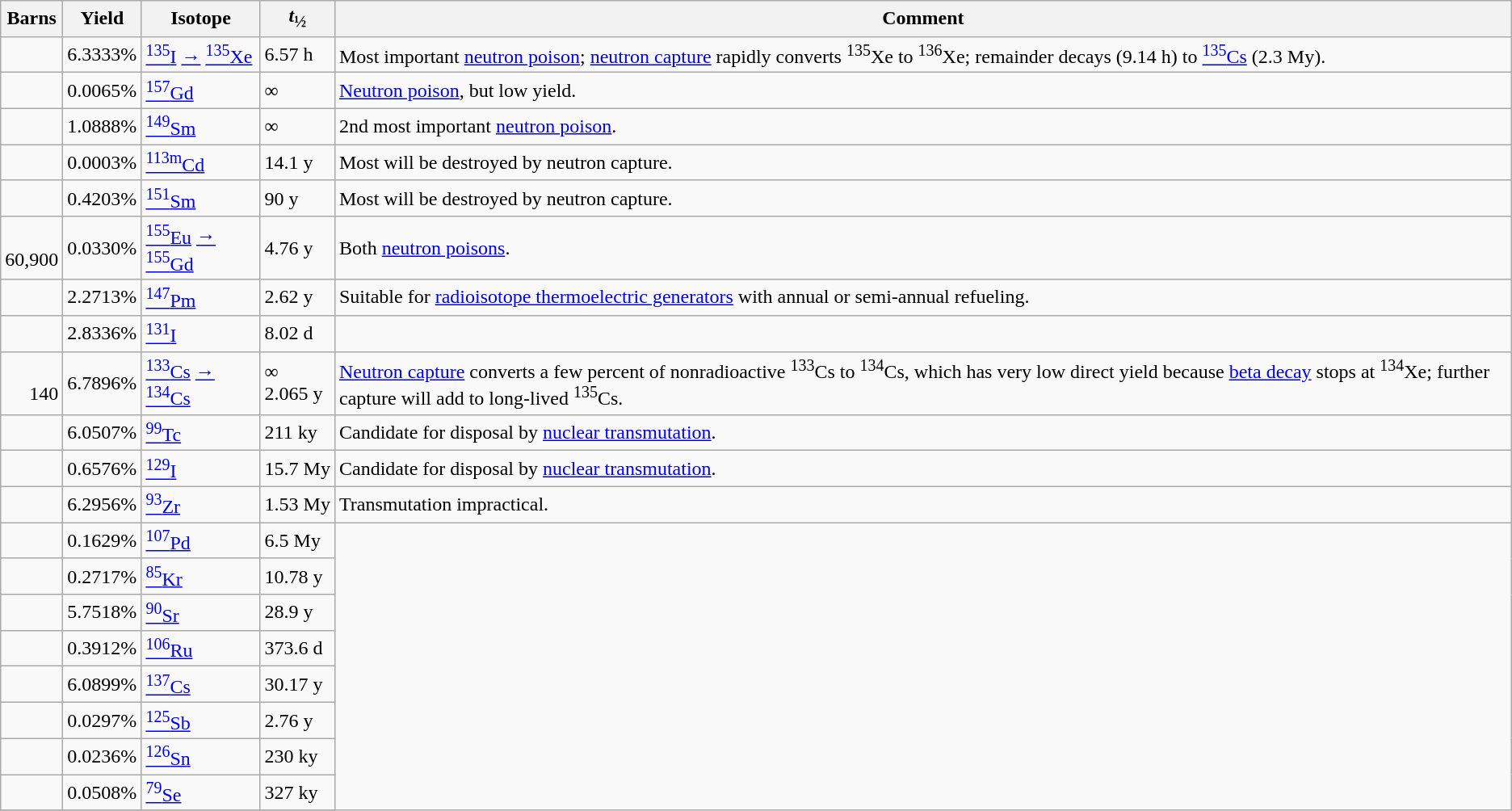<table class="wikitable sortable">
<tr>
<th>Barns</th>
<th>Yield</th>
<th>Isotope</th>
<th><em>t</em><sub>½</sub></th>
<th>Comment</th>
</tr>
<tr>
<td align=right></td>
<td>6.3333%</td>
<td> <a href='#'><sup>135</sup>I</a> <a href='#'>→</a> <a href='#'><sup>135</sup>Xe</a></td>
<td> 6.57 h</td>
<td>Most important <a href='#'>neutron poison</a>; <a href='#'>neutron capture</a> rapidly converts <sup>135</sup>Xe to <sup>136</sup>Xe; remainder decays (9.14 h) to <a href='#'><sup>135</sup>Cs</a> (2.3 My).</td>
</tr>
<tr>
<td align=right></td>
<td>0.0065%</td>
<td> <a href='#'><sup>157</sup>Gd</a></td>
<td>∞</td>
<td><a href='#'>Neutron poison</a>, but low yield.</td>
</tr>
<tr>
<td align=right></td>
<td>1.0888%</td>
<td> <a href='#'><sup>149</sup>Sm</a></td>
<td>∞</td>
<td>2nd most important <a href='#'>neutron poison</a>.</td>
</tr>
<tr>
<td align=right></td>
<td>0.0003%</td>
<td> <a href='#'><sup>113m</sup>Cd</a></td>
<td> 14.1 y</td>
<td>Most will be destroyed by neutron capture.</td>
</tr>
<tr>
<td align=right></td>
<td>0.4203%</td>
<td> <a href='#'><sup>151</sup>Sm</a></td>
<td> 90 y</td>
<td>Most will be destroyed by neutron capture.</td>
</tr>
<tr>
<td align=right> <br>60,900</td>
<td>0.0330%</td>
<td> <a href='#'><sup>155</sup>Eu</a> <a href='#'>→</a> <a href='#'><sup>155</sup>Gd</a></td>
<td> 4.76 y</td>
<td>Both <a href='#'>neutron poisons</a>.</td>
</tr>
<tr>
<td align=right></td>
<td>2.2713%</td>
<td> <a href='#'><sup>147</sup>Pm</a></td>
<td> 2.62 y</td>
<td>Suitable for <a href='#'>radioisotope thermoelectric generators</a> with annual or semi-annual refueling.</td>
</tr>
<tr>
<td align=right></td>
<td>2.8336%</td>
<td> <a href='#'><sup>131</sup>I</a></td>
<td> 8.02 d</td>
</tr>
<tr>
<td align=right> <br>140</td>
<td>6.7896%</td>
<td> <a href='#'><sup>133</sup>Cs</a> <a href='#'>→</a> <a href='#'><sup>134</sup>Cs</a></td>
<td>∞ <br>2.065 y</td>
<td><a href='#'>Neutron capture</a> converts a few percent of nonradioactive <sup>133</sup>Cs to <sup>134</sup>Cs, which has very low direct yield because <a href='#'>beta decay</a> stops at <sup>134</sup>Xe; further capture will add to long-lived <sup>135</sup>Cs.</td>
</tr>
<tr>
<td align=right></td>
<td>6.0507%</td>
<td> <a href='#'><sup>99</sup>Tc</a></td>
<td> 211 ky</td>
<td>Candidate for disposal by <a href='#'>nuclear transmutation</a>.</td>
</tr>
<tr>
<td align=right></td>
<td>0.6576%</td>
<td> <a href='#'><sup>129</sup>I</a></td>
<td> 15.7 My</td>
<td>Candidate for disposal by <a href='#'>nuclear transmutation</a>.</td>
</tr>
<tr>
<td align=right></td>
<td>6.2956%</td>
<td> <a href='#'><sup>93</sup>Zr</a></td>
<td> 1.53 My</td>
<td>Transmutation impractical.</td>
</tr>
<tr>
<td align=right></td>
<td>0.1629%</td>
<td> <a href='#'><sup>107</sup>Pd</a></td>
<td> 6.5 My</td>
</tr>
<tr>
<td align=right></td>
<td>0.2717%</td>
<td> <a href='#'><sup>85</sup>Kr</a></td>
<td> 10.78 y</td>
</tr>
<tr>
<td align=right></td>
<td>5.7518%</td>
<td> <a href='#'><sup>90</sup>Sr</a></td>
<td> 28.9 y</td>
</tr>
<tr>
<td align=right></td>
<td>0.3912%</td>
<td> <a href='#'><sup>106</sup>Ru</a></td>
<td> 373.6 d</td>
</tr>
<tr>
<td align=right></td>
<td>6.0899%</td>
<td> <a href='#'><sup>137</sup>Cs</a></td>
<td> 30.17 y</td>
</tr>
<tr>
<td></td>
<td>0.0297%</td>
<td> <a href='#'><sup>125</sup>Sb</a></td>
<td> 2.76 y</td>
</tr>
<tr>
<td></td>
<td>0.0236%</td>
<td> <a href='#'><sup>126</sup>Sn</a></td>
<td> 230 ky</td>
</tr>
<tr>
<td></td>
<td>0.0508%</td>
<td> <a href='#'><sup>79</sup>Se</a></td>
<td> 327 ky</td>
</tr>
<tr>
</tr>
</table>
